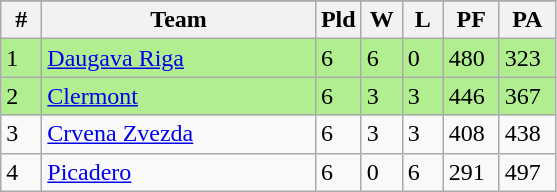<table class=wikitable>
<tr align=center>
</tr>
<tr>
<th width=20>#</th>
<th width=175>Team</th>
<th width=20>Pld</th>
<th width=20>W</th>
<th width=20>L</th>
<th width=30>PF</th>
<th width=30>PA</th>
</tr>
<tr bgcolor=B0EE90>
<td>1</td>
<td align="left"> <a href='#'>Daugava Riga</a></td>
<td>6</td>
<td>6</td>
<td>0</td>
<td>480</td>
<td>323</td>
</tr>
<tr bgcolor=B0EE90>
<td>2</td>
<td align="left"> <a href='#'>Clermont</a></td>
<td>6</td>
<td>3</td>
<td>3</td>
<td>446</td>
<td>367</td>
</tr>
<tr>
<td>3</td>
<td align="left"> <a href='#'>Crvena Zvezda</a></td>
<td>6</td>
<td>3</td>
<td>3</td>
<td>408</td>
<td>438</td>
</tr>
<tr>
<td>4</td>
<td align="left"> <a href='#'>Picadero</a></td>
<td>6</td>
<td>0</td>
<td>6</td>
<td>291</td>
<td>497</td>
</tr>
</table>
